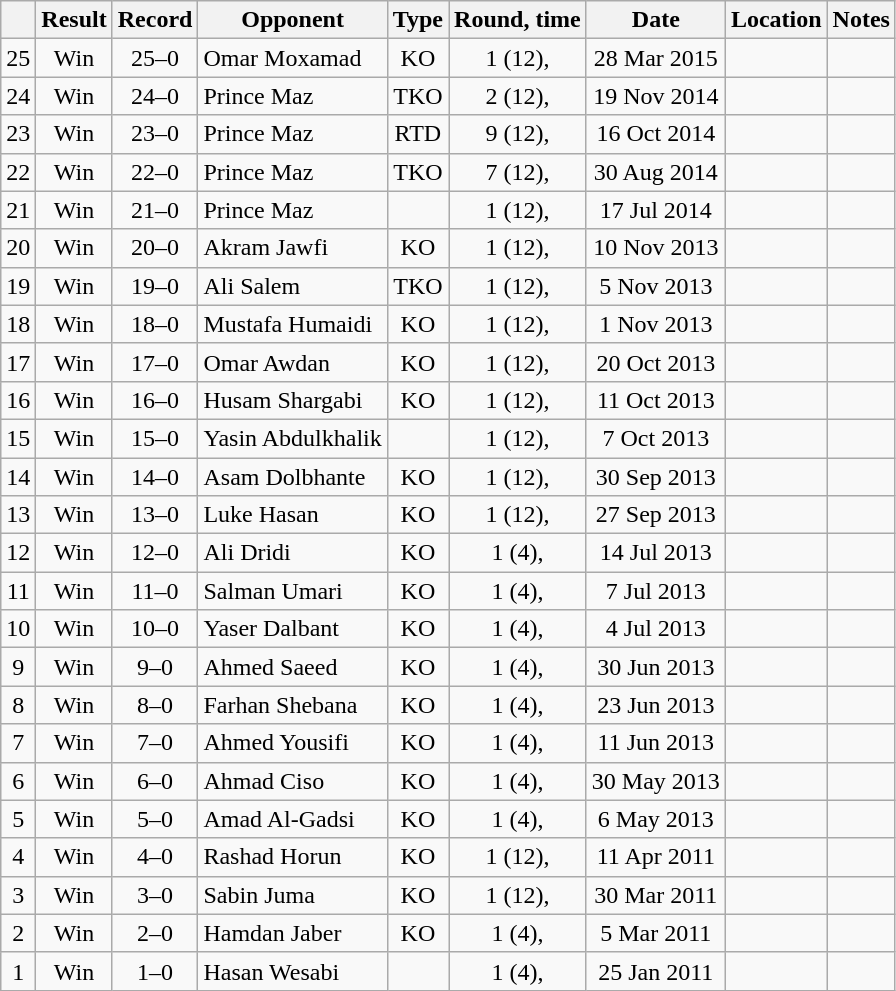<table class="wikitable" style="text-align:center">
<tr>
<th></th>
<th>Result</th>
<th>Record</th>
<th>Opponent</th>
<th>Type</th>
<th>Round, time</th>
<th>Date</th>
<th>Location</th>
<th>Notes</th>
</tr>
<tr>
<td>25</td>
<td>Win</td>
<td>25–0</td>
<td style="text-align:left;">Omar Moxamad</td>
<td>KO</td>
<td>1 (12), </td>
<td>28 Mar 2015</td>
<td style="text-align:left;"></td>
<td></td>
</tr>
<tr>
<td>24</td>
<td>Win</td>
<td>24–0</td>
<td style="text-align:left;">Prince Maz</td>
<td>TKO</td>
<td>2 (12), </td>
<td>19 Nov 2014</td>
<td style="text-align:left;"></td>
<td style="text-align:left;"></td>
</tr>
<tr>
<td>23</td>
<td>Win</td>
<td>23–0</td>
<td style="text-align:left;">Prince Maz</td>
<td>RTD</td>
<td>9 (12), </td>
<td>16 Oct 2014</td>
<td style="text-align:left;"></td>
<td style="text-align:left;"></td>
</tr>
<tr>
<td>22</td>
<td>Win</td>
<td>22–0</td>
<td style="text-align:left;">Prince Maz</td>
<td>TKO</td>
<td>7 (12), </td>
<td>30 Aug 2014</td>
<td style="text-align:left;"></td>
<td></td>
</tr>
<tr>
<td>21</td>
<td>Win</td>
<td>21–0</td>
<td style="text-align:left;">Prince Maz</td>
<td></td>
<td>1 (12), </td>
<td>17 Jul 2014</td>
<td style="text-align:left;"></td>
<td></td>
</tr>
<tr>
<td>20</td>
<td>Win</td>
<td>20–0</td>
<td style="text-align:left;">Akram Jawfi</td>
<td>KO</td>
<td>1 (12), </td>
<td>10 Nov 2013</td>
<td style="text-align:left;"></td>
<td></td>
</tr>
<tr>
<td>19</td>
<td>Win</td>
<td>19–0</td>
<td style="text-align:left;">Ali Salem</td>
<td>TKO</td>
<td>1 (12), </td>
<td>5 Nov 2013</td>
<td style="text-align:left;"></td>
<td></td>
</tr>
<tr>
<td>18</td>
<td>Win</td>
<td>18–0</td>
<td style="text-align:left;">Mustafa Humaidi</td>
<td>KO</td>
<td>1 (12), </td>
<td>1 Nov 2013</td>
<td style="text-align:left;"></td>
<td></td>
</tr>
<tr>
<td>17</td>
<td>Win</td>
<td>17–0</td>
<td style="text-align:left;">Omar Awdan</td>
<td>KO</td>
<td>1 (12), </td>
<td>20 Oct 2013</td>
<td style="text-align:left;"></td>
<td></td>
</tr>
<tr>
<td>16</td>
<td>Win</td>
<td>16–0</td>
<td style="text-align:left;">Husam Shargabi</td>
<td>KO</td>
<td>1 (12), </td>
<td>11 Oct 2013</td>
<td style="text-align:left;"></td>
<td></td>
</tr>
<tr>
<td>15</td>
<td>Win</td>
<td>15–0</td>
<td style="text-align:left;">Yasin Abdulkhalik</td>
<td></td>
<td>1 (12), </td>
<td>7 Oct 2013</td>
<td style="text-align:left;"></td>
<td></td>
</tr>
<tr>
<td>14</td>
<td>Win</td>
<td>14–0</td>
<td style="text-align:left;">Asam Dolbhante</td>
<td>KO</td>
<td>1 (12), </td>
<td>30 Sep 2013</td>
<td style="text-align:left;"></td>
<td></td>
</tr>
<tr>
<td>13</td>
<td>Win</td>
<td>13–0</td>
<td style="text-align:left;">Luke Hasan</td>
<td>KO</td>
<td>1 (12), </td>
<td>27 Sep 2013</td>
<td style="text-align:left;"></td>
<td></td>
</tr>
<tr>
<td>12</td>
<td>Win</td>
<td>12–0</td>
<td style="text-align:left;">Ali Dridi</td>
<td>KO</td>
<td>1 (4), </td>
<td>14 Jul 2013</td>
<td style="text-align:left;"></td>
<td></td>
</tr>
<tr>
<td>11</td>
<td>Win</td>
<td>11–0</td>
<td style="text-align:left;">Salman Umari</td>
<td>KO</td>
<td>1 (4), </td>
<td>7 Jul 2013</td>
<td style="text-align:left;"></td>
<td></td>
</tr>
<tr>
<td>10</td>
<td>Win</td>
<td>10–0</td>
<td style="text-align:left;">Yaser Dalbant</td>
<td>KO</td>
<td>1 (4), </td>
<td>4 Jul 2013</td>
<td style="text-align:left;"></td>
<td></td>
</tr>
<tr>
<td>9</td>
<td>Win</td>
<td>9–0</td>
<td style="text-align:left;">Ahmed Saeed</td>
<td>KO</td>
<td>1 (4), </td>
<td>30 Jun 2013</td>
<td style="text-align:left;"></td>
<td></td>
</tr>
<tr>
<td>8</td>
<td>Win</td>
<td>8–0</td>
<td style="text-align:left;">Farhan Shebana</td>
<td>KO</td>
<td>1 (4), </td>
<td>23 Jun 2013</td>
<td style="text-align:left;"></td>
<td></td>
</tr>
<tr>
<td>7</td>
<td>Win</td>
<td>7–0</td>
<td style="text-align:left;">Ahmed Yousifi</td>
<td>KO</td>
<td>1 (4), </td>
<td>11 Jun 2013</td>
<td style="text-align:left;"></td>
<td></td>
</tr>
<tr>
<td>6</td>
<td>Win</td>
<td>6–0</td>
<td style="text-align:left;">Ahmad Ciso</td>
<td>KO</td>
<td>1 (4), </td>
<td>30 May 2013</td>
<td style="text-align:left;"></td>
<td></td>
</tr>
<tr>
<td>5</td>
<td>Win</td>
<td>5–0</td>
<td style="text-align:left;">Amad Al-Gadsi</td>
<td>KO</td>
<td>1 (4), </td>
<td>6 May 2013</td>
<td style="text-align:left;"></td>
<td></td>
</tr>
<tr>
<td>4</td>
<td>Win</td>
<td>4–0</td>
<td style="text-align:left;">Rashad Horun</td>
<td>KO</td>
<td>1 (12), </td>
<td>11 Apr 2011</td>
<td style="text-align:left;"></td>
<td></td>
</tr>
<tr>
<td>3</td>
<td>Win</td>
<td>3–0</td>
<td style="text-align:left;">Sabin Juma</td>
<td>KO</td>
<td>1 (12), </td>
<td>30 Mar 2011</td>
<td style="text-align:left;"></td>
<td></td>
</tr>
<tr>
<td>2</td>
<td>Win</td>
<td>2–0</td>
<td style="text-align:left;">Hamdan Jaber</td>
<td>KO</td>
<td>1 (4), </td>
<td>5 Mar 2011</td>
<td style="text-align:left;"></td>
<td></td>
</tr>
<tr>
<td>1</td>
<td>Win</td>
<td>1–0</td>
<td style="text-align:left;">Hasan Wesabi</td>
<td></td>
<td>1 (4), </td>
<td>25 Jan 2011</td>
<td style="text-align:left;"></td>
</tr>
</table>
